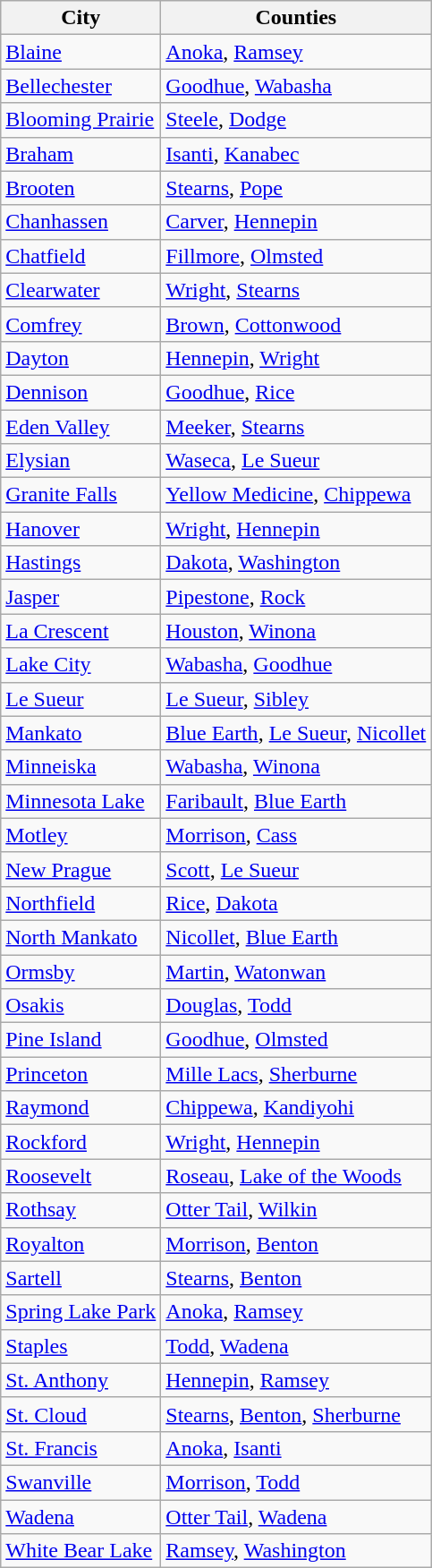<table class="wikitable sortable">
<tr>
<th>City</th>
<th>Counties</th>
</tr>
<tr>
<td><a href='#'>Blaine</a></td>
<td><a href='#'>Anoka</a>, <a href='#'>Ramsey</a></td>
</tr>
<tr>
<td><a href='#'>Bellechester</a></td>
<td><a href='#'>Goodhue</a>, <a href='#'>Wabasha</a></td>
</tr>
<tr>
<td><a href='#'>Blooming Prairie</a></td>
<td><a href='#'>Steele</a>, <a href='#'>Dodge</a></td>
</tr>
<tr>
<td><a href='#'>Braham</a></td>
<td><a href='#'>Isanti</a>, <a href='#'>Kanabec</a></td>
</tr>
<tr>
<td><a href='#'>Brooten</a></td>
<td><a href='#'>Stearns</a>, <a href='#'>Pope</a></td>
</tr>
<tr>
<td><a href='#'>Chanhassen</a></td>
<td><a href='#'>Carver</a>, <a href='#'>Hennepin</a></td>
</tr>
<tr>
<td><a href='#'>Chatfield</a></td>
<td><a href='#'>Fillmore</a>, <a href='#'>Olmsted</a></td>
</tr>
<tr>
<td><a href='#'>Clearwater</a></td>
<td><a href='#'>Wright</a>, <a href='#'>Stearns</a></td>
</tr>
<tr>
<td><a href='#'>Comfrey</a></td>
<td><a href='#'>Brown</a>, <a href='#'>Cottonwood</a></td>
</tr>
<tr>
<td><a href='#'>Dayton</a></td>
<td><a href='#'>Hennepin</a>, <a href='#'>Wright</a></td>
</tr>
<tr>
<td><a href='#'>Dennison</a></td>
<td><a href='#'>Goodhue</a>, <a href='#'>Rice</a></td>
</tr>
<tr>
<td><a href='#'>Eden Valley</a></td>
<td><a href='#'>Meeker</a>, <a href='#'>Stearns</a></td>
</tr>
<tr>
<td><a href='#'>Elysian</a></td>
<td><a href='#'>Waseca</a>, <a href='#'>Le Sueur</a></td>
</tr>
<tr>
<td><a href='#'>Granite Falls</a></td>
<td><a href='#'>Yellow Medicine</a>, <a href='#'>Chippewa</a></td>
</tr>
<tr>
<td><a href='#'>Hanover</a></td>
<td><a href='#'>Wright</a>, <a href='#'>Hennepin</a></td>
</tr>
<tr>
<td><a href='#'>Hastings</a></td>
<td><a href='#'>Dakota</a>, <a href='#'>Washington</a></td>
</tr>
<tr>
<td><a href='#'>Jasper</a></td>
<td><a href='#'>Pipestone</a>, <a href='#'>Rock</a></td>
</tr>
<tr>
<td><a href='#'>La Crescent</a></td>
<td><a href='#'>Houston</a>, <a href='#'>Winona</a></td>
</tr>
<tr>
<td><a href='#'>Lake City</a></td>
<td><a href='#'>Wabasha</a>, <a href='#'>Goodhue</a></td>
</tr>
<tr>
<td><a href='#'>Le Sueur</a></td>
<td><a href='#'>Le Sueur</a>, <a href='#'>Sibley</a></td>
</tr>
<tr>
<td><a href='#'>Mankato</a></td>
<td><a href='#'>Blue Earth</a>, <a href='#'>Le Sueur</a>, <a href='#'>Nicollet</a></td>
</tr>
<tr>
<td><a href='#'>Minneiska</a></td>
<td><a href='#'>Wabasha</a>, <a href='#'>Winona</a></td>
</tr>
<tr>
<td><a href='#'>Minnesota Lake</a></td>
<td><a href='#'>Faribault</a>, <a href='#'>Blue Earth</a></td>
</tr>
<tr>
<td><a href='#'>Motley</a></td>
<td><a href='#'>Morrison</a>, <a href='#'>Cass</a></td>
</tr>
<tr>
<td><a href='#'>New Prague</a></td>
<td><a href='#'>Scott</a>, <a href='#'>Le Sueur</a></td>
</tr>
<tr>
<td><a href='#'>Northfield</a></td>
<td><a href='#'>Rice</a>, <a href='#'>Dakota</a></td>
</tr>
<tr>
<td><a href='#'>North Mankato</a></td>
<td><a href='#'>Nicollet</a>, <a href='#'>Blue Earth</a></td>
</tr>
<tr>
<td><a href='#'>Ormsby</a></td>
<td><a href='#'>Martin</a>, <a href='#'>Watonwan</a></td>
</tr>
<tr>
<td><a href='#'>Osakis</a></td>
<td><a href='#'>Douglas</a>, <a href='#'>Todd</a></td>
</tr>
<tr>
<td><a href='#'>Pine Island</a></td>
<td><a href='#'>Goodhue</a>, <a href='#'>Olmsted</a></td>
</tr>
<tr>
<td><a href='#'>Princeton</a></td>
<td><a href='#'>Mille Lacs</a>, <a href='#'>Sherburne</a></td>
</tr>
<tr>
<td><a href='#'>Raymond</a></td>
<td><a href='#'>Chippewa</a>, <a href='#'>Kandiyohi</a></td>
</tr>
<tr>
<td><a href='#'>Rockford</a></td>
<td><a href='#'>Wright</a>, <a href='#'>Hennepin</a></td>
</tr>
<tr>
<td><a href='#'>Roosevelt</a></td>
<td><a href='#'>Roseau</a>, <a href='#'>Lake of the Woods</a></td>
</tr>
<tr>
<td><a href='#'>Rothsay</a></td>
<td><a href='#'>Otter Tail</a>, <a href='#'>Wilkin</a></td>
</tr>
<tr>
<td><a href='#'>Royalton</a></td>
<td><a href='#'>Morrison</a>, <a href='#'>Benton</a></td>
</tr>
<tr>
<td><a href='#'>Sartell</a></td>
<td><a href='#'>Stearns</a>, <a href='#'>Benton</a></td>
</tr>
<tr>
<td><a href='#'>Spring Lake Park</a></td>
<td><a href='#'>Anoka</a>, <a href='#'>Ramsey</a></td>
</tr>
<tr>
<td><a href='#'>Staples</a></td>
<td><a href='#'>Todd</a>, <a href='#'>Wadena</a></td>
</tr>
<tr>
<td><a href='#'>St. Anthony</a></td>
<td><a href='#'>Hennepin</a>, <a href='#'>Ramsey</a></td>
</tr>
<tr>
<td><a href='#'>St. Cloud</a></td>
<td><a href='#'>Stearns</a>, <a href='#'>Benton</a>, <a href='#'>Sherburne</a></td>
</tr>
<tr>
<td><a href='#'>St. Francis</a></td>
<td><a href='#'>Anoka</a>, <a href='#'>Isanti</a></td>
</tr>
<tr>
<td><a href='#'>Swanville</a></td>
<td><a href='#'>Morrison</a>, <a href='#'>Todd</a></td>
</tr>
<tr>
<td><a href='#'>Wadena</a></td>
<td><a href='#'>Otter Tail</a>, <a href='#'>Wadena</a></td>
</tr>
<tr>
<td><a href='#'>White Bear Lake</a></td>
<td><a href='#'>Ramsey</a>, <a href='#'>Washington</a></td>
</tr>
</table>
